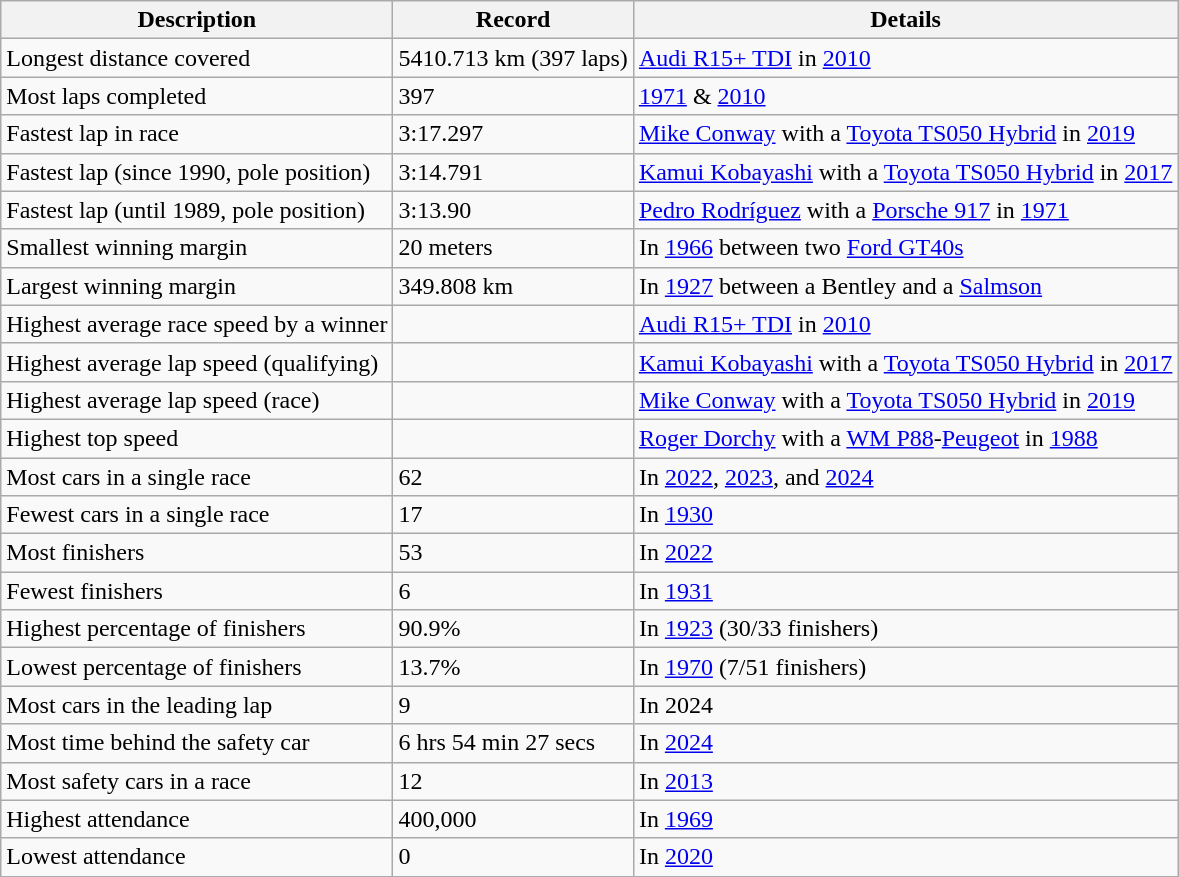<table class="wikitable">
<tr>
<th>Description</th>
<th>Record</th>
<th>Details</th>
</tr>
<tr>
<td>Longest distance covered</td>
<td>5410.713 km (397 laps)</td>
<td> <a href='#'>Audi R15+ TDI</a> in <a href='#'>2010</a></td>
</tr>
<tr>
<td>Most laps completed</td>
<td>397</td>
<td><a href='#'>1971</a> & <a href='#'>2010</a></td>
</tr>
<tr>
<td>Fastest lap in race</td>
<td>3:17.297</td>
<td> <a href='#'>Mike Conway</a> with a <a href='#'>Toyota TS050 Hybrid</a> in <a href='#'>2019</a></td>
</tr>
<tr>
<td>Fastest lap (since 1990, pole position)</td>
<td>3:14.791</td>
<td> <a href='#'>Kamui Kobayashi</a> with a <a href='#'>Toyota TS050 Hybrid</a> in <a href='#'>2017</a></td>
</tr>
<tr>
<td>Fastest lap (until 1989, pole position)</td>
<td>3:13.90</td>
<td> <a href='#'>Pedro Rodríguez</a> with a <a href='#'>Porsche 917</a> in <a href='#'>1971</a></td>
</tr>
<tr 3.13.6>
<td>Smallest winning margin</td>
<td>20 meters</td>
<td>In <a href='#'>1966</a> between two  <a href='#'>Ford GT40s</a></td>
</tr>
<tr>
<td>Largest winning margin</td>
<td>349.808 km</td>
<td>In <a href='#'>1927</a> between a  Bentley and a <a href='#'>Salmson</a></td>
</tr>
<tr>
<td>Highest average race speed by a winner</td>
<td></td>
<td> <a href='#'>Audi R15+ TDI</a> in <a href='#'>2010</a></td>
</tr>
<tr>
<td>Highest average lap speed (qualifying)</td>
<td></td>
<td> <a href='#'>Kamui Kobayashi</a> with a <a href='#'>Toyota TS050 Hybrid</a> in <a href='#'>2017</a></td>
</tr>
<tr>
<td>Highest average lap speed (race)</td>
<td></td>
<td> <a href='#'>Mike Conway</a> with a <a href='#'>Toyota TS050 Hybrid</a> in <a href='#'>2019</a></td>
</tr>
<tr>
<td>Highest top speed</td>
<td></td>
<td> <a href='#'>Roger Dorchy</a> with a <a href='#'>WM P88</a>-<a href='#'>Peugeot</a> in <a href='#'>1988</a></td>
</tr>
<tr>
<td>Most cars in a single race</td>
<td>62</td>
<td>In <a href='#'>2022</a>, <a href='#'>2023</a>, and <a href='#'>2024</a></td>
</tr>
<tr>
<td>Fewest cars in a single race</td>
<td>17</td>
<td>In <a href='#'>1930</a></td>
</tr>
<tr>
<td>Most finishers</td>
<td>53</td>
<td>In <a href='#'>2022</a></td>
</tr>
<tr>
<td>Fewest finishers</td>
<td>6</td>
<td>In <a href='#'>1931</a></td>
</tr>
<tr>
<td>Highest percentage of finishers</td>
<td>90.9%</td>
<td>In <a href='#'>1923</a> (30/33 finishers)</td>
</tr>
<tr>
<td>Lowest percentage of finishers</td>
<td>13.7%</td>
<td>In <a href='#'>1970</a> (7/51 finishers)</td>
</tr>
<tr>
<td>Most cars in the leading lap</td>
<td>9</td>
<td>In 2024</td>
</tr>
<tr>
<td>Most time behind the safety car</td>
<td>6 hrs 54 min 27 secs</td>
<td>In <a href='#'>2024</a></td>
</tr>
<tr>
<td>Most safety cars in a race</td>
<td>12</td>
<td>In <a href='#'>2013</a></td>
</tr>
<tr>
<td>Highest attendance</td>
<td>400,000</td>
<td>In <a href='#'>1969</a></td>
</tr>
<tr>
<td>Lowest attendance</td>
<td>0</td>
<td>In <a href='#'>2020</a></td>
</tr>
</table>
